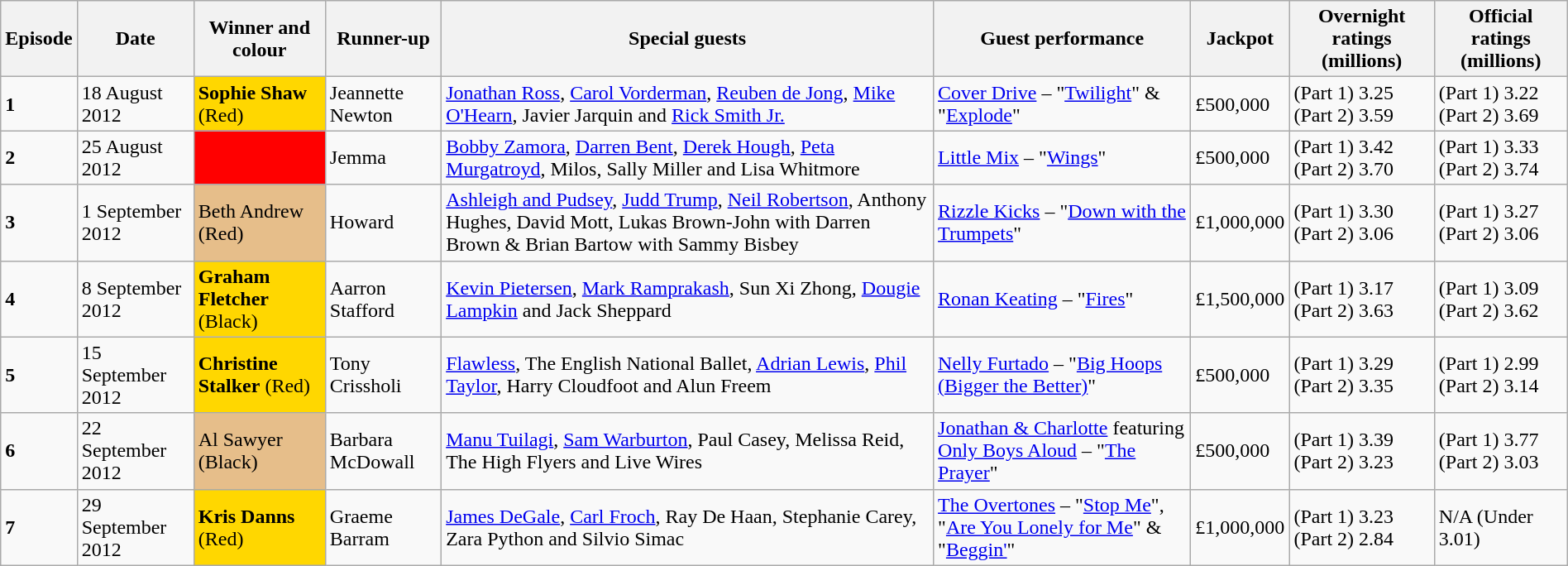<table class="wikitable" width=100%>
<tr>
<th>Episode</th>
<th>Date</th>
<th>Winner and colour</th>
<th>Runner-up</th>
<th>Special guests</th>
<th>Guest performance</th>
<th>Jackpot</th>
<th>Overnight ratings (millions)</th>
<th>Official ratings (millions)</th>
</tr>
<tr>
<td><strong>1</strong></td>
<td>18 August 2012</td>
<td bgcolor=gold><strong>Sophie Shaw</strong> (Red)</td>
<td>Jeannette Newton</td>
<td><a href='#'>Jonathan Ross</a>, <a href='#'>Carol Vorderman</a>, <a href='#'>Reuben de Jong</a>, <a href='#'>Mike O'Hearn</a>, Javier Jarquin and <a href='#'>Rick Smith Jr.</a></td>
<td><a href='#'>Cover Drive</a> – "<a href='#'>Twilight</a>" & "<a href='#'>Explode</a>"</td>
<td>£500,000</td>
<td>(Part 1) 3.25<br>(Part 2) 3.59</td>
<td>(Part 1) 3.22<br>(Part 2) 3.69</td>
</tr>
<tr>
<td><strong>2</strong></td>
<td>25 August 2012</td>
<td bgcolor=red></td>
<td>Jemma</td>
<td><a href='#'>Bobby Zamora</a>, <a href='#'>Darren Bent</a>, <a href='#'>Derek Hough</a>, <a href='#'>Peta Murgatroyd</a>, Milos, Sally Miller and Lisa Whitmore</td>
<td><a href='#'>Little Mix</a> – "<a href='#'>Wings</a>"</td>
<td>£500,000</td>
<td>(Part 1) 3.42<br>(Part 2) 3.70</td>
<td>(Part 1) 3.33<br>(Part 2) 3.74</td>
</tr>
<tr>
<td><strong>3</strong></td>
<td>1 September 2012</td>
<td bgcolor="#E6BE8A">Beth Andrew (Red)</td>
<td>Howard</td>
<td><a href='#'>Ashleigh and Pudsey</a>, <a href='#'>Judd Trump</a>, <a href='#'>Neil Robertson</a>, Anthony Hughes, David Mott, Lukas Brown-John with Darren Brown & Brian Bartow with Sammy Bisbey</td>
<td><a href='#'>Rizzle Kicks</a> – "<a href='#'>Down with the Trumpets</a>"</td>
<td>£1,000,000</td>
<td>(Part 1) 3.30<br>(Part 2) 3.06</td>
<td>(Part 1) 3.27<br>(Part 2) 3.06</td>
</tr>
<tr>
<td><strong>4</strong></td>
<td>8 September 2012</td>
<td bgcolor=gold><strong>Graham Fletcher</strong> (Black)</td>
<td>Aarron Stafford</td>
<td><a href='#'>Kevin Pietersen</a>, <a href='#'>Mark Ramprakash</a>, Sun Xi Zhong, <a href='#'>Dougie Lampkin</a> and Jack Sheppard</td>
<td><a href='#'>Ronan Keating</a> – "<a href='#'>Fires</a>"</td>
<td>£1,500,000</td>
<td>(Part 1) 3.17<br>(Part 2) 3.63</td>
<td>(Part 1) 3.09<br>(Part 2) 3.62</td>
</tr>
<tr>
<td><strong>5</strong></td>
<td>15 September 2012</td>
<td bgcolor=gold><strong>Christine Stalker</strong> (Red)</td>
<td>Tony Crissholi</td>
<td><a href='#'>Flawless</a>, The English National Ballet, <a href='#'>Adrian Lewis</a>, <a href='#'>Phil Taylor</a>, Harry Cloudfoot and Alun Freem</td>
<td><a href='#'>Nelly Furtado</a> – "<a href='#'>Big Hoops (Bigger the Better)</a>"</td>
<td>£500,000</td>
<td>(Part 1) 3.29<br>(Part 2) 3.35</td>
<td>(Part 1) 2.99<br>(Part 2) 3.14</td>
</tr>
<tr>
<td><strong>6</strong></td>
<td>22 September 2012</td>
<td bgcolor="#E6BE8A">Al Sawyer (Black)</td>
<td>Barbara McDowall</td>
<td><a href='#'>Manu Tuilagi</a>, <a href='#'>Sam Warburton</a>, Paul Casey, Melissa Reid, The High Flyers and Live Wires</td>
<td><a href='#'>Jonathan & Charlotte</a> featuring <a href='#'>Only Boys Aloud</a> – "<a href='#'>The Prayer</a>"</td>
<td>£500,000</td>
<td>(Part 1) 3.39<br>(Part 2) 3.23</td>
<td>(Part 1) 3.77<br>(Part 2) 3.03</td>
</tr>
<tr>
<td><strong>7</strong></td>
<td>29 September 2012</td>
<td bgcolor=gold><strong>Kris Danns</strong> (Red)</td>
<td>Graeme Barram</td>
<td><a href='#'>James DeGale</a>, <a href='#'>Carl Froch</a>, Ray De Haan, Stephanie Carey, Zara Python and Silvio Simac</td>
<td><a href='#'>The Overtones</a> – "<a href='#'>Stop Me</a>", "<a href='#'>Are You Lonely for Me</a>" & "<a href='#'>Beggin'</a>"</td>
<td>£1,000,000</td>
<td>(Part 1) 3.23<br>(Part 2) 2.84</td>
<td>N/A (Under 3.01)</td>
</tr>
</table>
